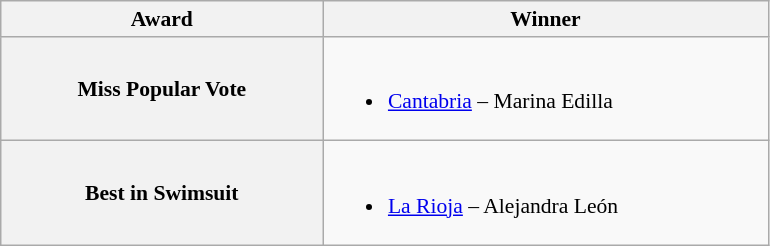<table class="wikitable" style="font-size: 90%">
<tr>
<th width=208px>Award</th>
<th width=290px>Winner</th>
</tr>
<tr>
<th>Miss Popular Vote</th>
<td><br><ul><li> <a href='#'>Cantabria</a> – Marina Edilla</li></ul></td>
</tr>
<tr>
<th>Best in Swimsuit</th>
<td><br><ul><li> <a href='#'>La Rioja</a> – Alejandra León</li></ul></td>
</tr>
</table>
